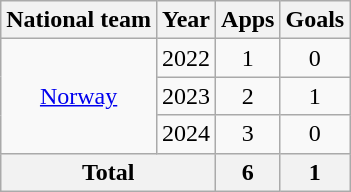<table class="wikitable" style="text-align:center">
<tr>
<th>National team</th>
<th>Year</th>
<th>Apps</th>
<th>Goals</th>
</tr>
<tr>
<td rowspan="3"><a href='#'>Norway</a></td>
<td>2022</td>
<td>1</td>
<td>0</td>
</tr>
<tr>
<td>2023</td>
<td>2</td>
<td>1</td>
</tr>
<tr>
<td>2024</td>
<td>3</td>
<td>0</td>
</tr>
<tr>
<th colspan="2">Total</th>
<th>6</th>
<th>1</th>
</tr>
</table>
